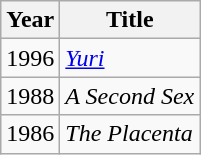<table class="wikitable">
<tr>
<th>Year</th>
<th>Title</th>
</tr>
<tr>
<td>1996</td>
<td><em><a href='#'>Yuri</a></em></td>
</tr>
<tr>
<td>1988</td>
<td><em>A Second Sex</em></td>
</tr>
<tr>
<td>1986</td>
<td><em>The Placenta</em></td>
</tr>
</table>
